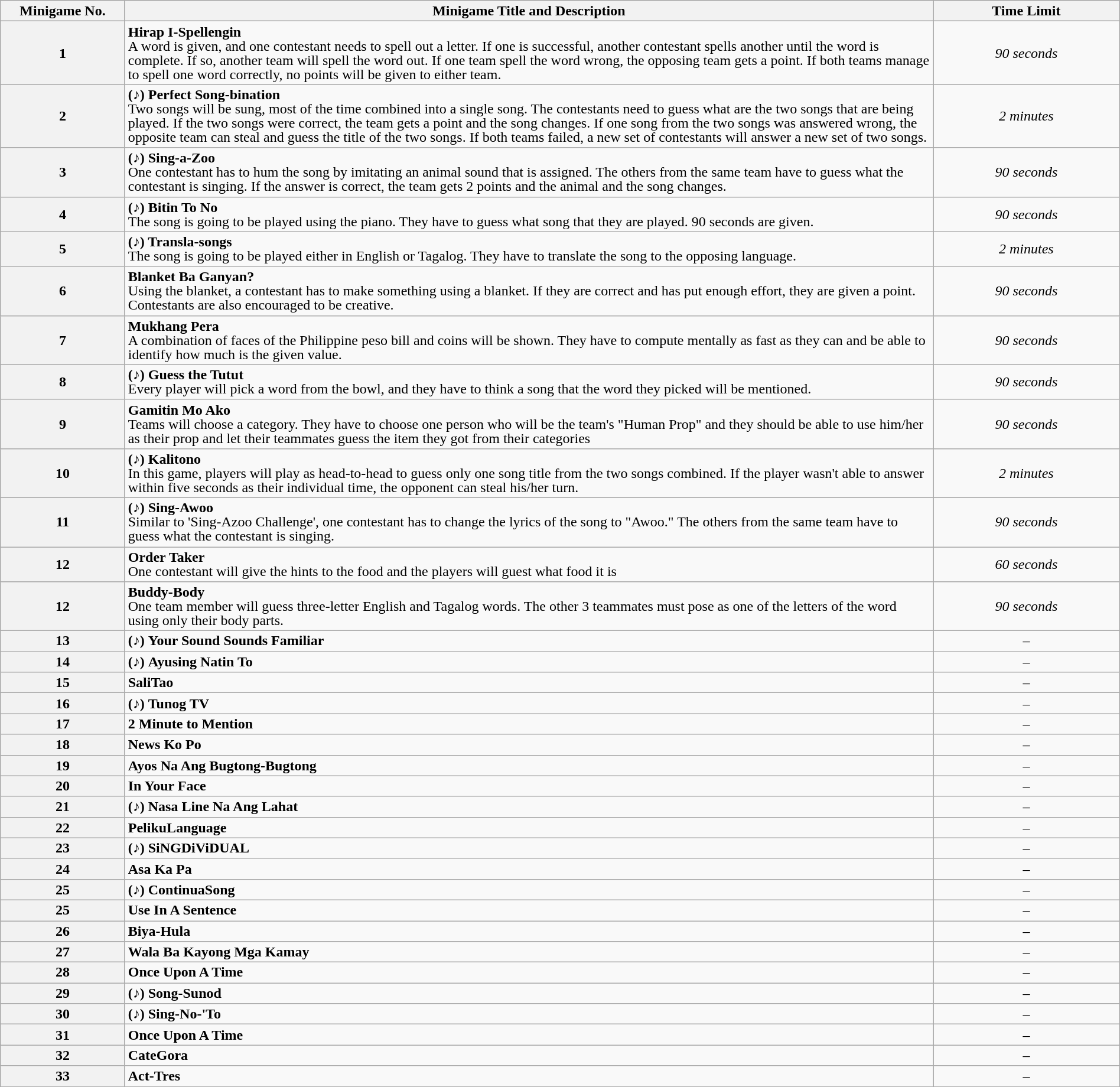<table class="wikitable" style="text-align:center; font-size:100%; line-height:16px;" width="100%">
<tr>
<th style="width: 10%;">Minigame No.</th>
<th style="width: 65%;">Minigame Title and Description</th>
<th style="width: 15%;">Time Limit</th>
</tr>
<tr>
<th>1</th>
<td align="left"><strong>Hirap I-Spellengin</strong><br>A word is given, and one contestant needs to spell out a letter. If one is successful, another contestant spells another until the word is complete. If so, another team will spell the word out. If one team spell the word wrong, the opposing team gets a point. If both teams manage to spell one word correctly, no points will be given to either team.</td>
<td align="center"><em>90 seconds </em></td>
</tr>
<tr>
<th>2</th>
<td align="left"><strong>(♪) Perfect Song-bination</strong><br>Two songs will be sung, most of the time combined into a single song. The contestants need to guess what are the two songs that are being played. If the two songs were correct, the team gets a point and the song changes. If one song from the two songs was answered wrong, the opposite team can steal and guess the title of the two songs. If both teams failed, a new set of contestants will answer a new set of two songs.</td>
<td align="center"><em>2 minutes</em></td>
</tr>
<tr>
<th>3</th>
<td align="left"><strong>(♪) Sing-a-Zoo</strong><br>One contestant has to hum the song by imitating an animal sound that is assigned. The others from the same team have to guess what the contestant is singing. If the answer is correct, the team gets 2 points and the animal and the song changes.</td>
<td align="center"><em>90 seconds</em></td>
</tr>
<tr>
<th>4</th>
<td align="left"><strong>(♪) Bitin To No</strong><br>The song is going to be played using the piano. They have to guess what song that they are played. 90 seconds are given.</td>
<td align="center"><em>90 seconds</em></td>
</tr>
<tr>
<th>5</th>
<td align="left"><strong>(♪) Transla-songs</strong><br>The song is going to be played either in English or Tagalog. They have to translate the song to the opposing language.</td>
<td align="center"><em>2 minutes</em></td>
</tr>
<tr>
<th>6</th>
<td align="left"><strong>Blanket Ba Ganyan?</strong><br>Using the blanket, a contestant has to make something using a blanket. If they are correct and has put enough effort, they are given a point. Contestants are also encouraged to be creative.</td>
<td align="center"><em>90 seconds</em></td>
</tr>
<tr>
<th>7</th>
<td align="left"><strong>Mukhang Pera</strong><br>A combination of faces of the Philippine peso bill and coins will be shown. They have to compute mentally as fast as they can and be able to identify how much is the given value.</td>
<td align="center"><em>90 seconds</em></td>
</tr>
<tr>
<th>8</th>
<td align="left"><strong>(♪)</strong> <strong>Guess the Tutut</strong><br>Every player will pick a word from the bowl, and they have to think a song that the word they picked will be mentioned.</td>
<td align="center"><em>90 seconds</em></td>
</tr>
<tr>
<th>9</th>
<td align="left"><strong>Gamitin Mo Ako</strong><br>Teams will choose a category. They have to choose one person who will be the team's "Human Prop" and they should be able to use him/her as their prop and let their teammates guess the item they got from their categories</td>
<td align="center"><em>90 seconds</em></td>
</tr>
<tr>
<th>10</th>
<td align="left"><strong>(♪)</strong> <strong>Kalitono</strong><br>In this game, players will play as head-to-head to guess only one song title from the two songs combined. If the player wasn't able to answer within five seconds as their individual time, the opponent can steal his/her turn.</td>
<td align="center"><em>2 minutes</em></td>
</tr>
<tr>
<th><strong>11</strong></th>
<td align="left"><strong>(♪)</strong> <strong>Sing-Awoo</strong><br>Similar to 'Sing-Azoo Challenge', one contestant has to change the lyrics of the song to "Awoo." The others from the same team have to guess what the contestant is singing.</td>
<td align="center"><em>90 seconds</em></td>
</tr>
<tr>
<th><strong>12</strong></th>
<td align="left"><strong>Order Taker</strong> <br>One contestant will give the hints to the food and the players will guest what food it is</td>
<td align="center"><em>60 seconds</em></td>
</tr>
<tr>
<th><strong>12</strong></th>
<td align="left"><strong>Buddy-Body</strong><br>One team member will guess three-letter English and Tagalog words. The other 3 teammates must pose as one of the letters of the word using only their body parts.</td>
<td align="center"><em>90 seconds</em></td>
</tr>
<tr>
<th><strong>13</strong></th>
<td align="left"><strong>(♪)</strong> <strong>Your Sound Sounds Familiar</strong></td>
<td align="center">–</td>
</tr>
<tr>
<th><strong>14</strong></th>
<td align="left"><strong>(♪)</strong> <strong>Ayusing Natin To</strong></td>
<td align="center">–</td>
</tr>
<tr>
<th><strong>15</strong></th>
<td align="left"><strong>SaliTao</strong></td>
<td align="center">–</td>
</tr>
<tr>
<th><strong>16</strong></th>
<td align="left"><strong>(♪)</strong> <strong>Tunog TV</strong></td>
<td align="center">–</td>
</tr>
<tr>
<th><strong>17</strong></th>
<td align="left"><strong>2 Minute to Mention</strong></td>
<td align="center">–</td>
</tr>
<tr>
<th><strong>18</strong></th>
<td align="left"><strong>News Ko Po</strong></td>
<td align="center">–</td>
</tr>
<tr>
<th><strong>19</strong></th>
<td align="left"><strong>Ayos Na Ang Bugtong-Bugtong</strong></td>
<td align="center">–</td>
</tr>
<tr>
<th><strong>20</strong></th>
<td align="left"><strong>In Your Face</strong></td>
<td align="center">–</td>
</tr>
<tr>
<th><strong>21</strong></th>
<td align="left"><strong>(♪)</strong> <strong>Nasa Line Na Ang Lahat</strong></td>
<td align="center">–</td>
</tr>
<tr>
<th><strong>22</strong></th>
<td align="left"><strong>PelikuLanguage</strong></td>
<td align="center">–</td>
</tr>
<tr>
<th><strong>23</strong></th>
<td align="left"><strong>(♪)</strong> <strong>SiNGDiViDUAL</strong></td>
<td align="center">–</td>
</tr>
<tr>
<th><strong>24</strong></th>
<td align="left"><strong>Asa Ka Pa</strong></td>
<td align="center">–</td>
</tr>
<tr>
<th><strong>25</strong></th>
<td align="left"><strong>(♪)</strong> <strong>ContinuaSong</strong></td>
<td align="center">–</td>
</tr>
<tr>
<th><strong>25</strong></th>
<td align="left"><strong>Use In A Sentence</strong></td>
<td align="center">–</td>
</tr>
<tr>
<th><strong>26</strong></th>
<td align="left"><strong>Biya-Hula</strong></td>
<td align="center">–</td>
</tr>
<tr>
<th><strong>27</strong></th>
<td align="left"><strong>Wala Ba Kayong Mga Kamay</strong></td>
<td align="center">–</td>
</tr>
<tr>
<th><strong>28</strong></th>
<td align="left"><strong>Once Upon A Time</strong></td>
<td align="center">–</td>
</tr>
<tr>
<th><strong>29</strong></th>
<td align="left"><strong>(♪)</strong> <strong>Song-Sunod</strong></td>
<td align="center">–</td>
</tr>
<tr>
<th><strong>30</strong></th>
<td align="left"><strong>(♪)</strong> <strong>Sing-No-'To</strong></td>
<td align="center">–</td>
</tr>
<tr>
<th><strong>31</strong></th>
<td align="left"><strong>Once Upon A Time</strong></td>
<td align="center">–</td>
</tr>
<tr>
<th><strong>32</strong></th>
<td align="left"><strong>CateGora</strong></td>
<td align="center">–</td>
</tr>
<tr>
<th><strong>33</strong></th>
<td align="left"><strong>Act-Tres</strong></td>
<td align="center">–</td>
</tr>
</table>
